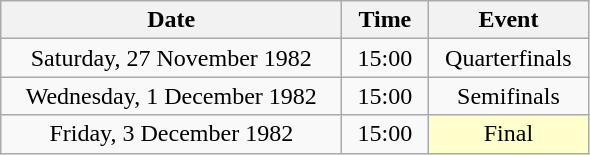<table class = "wikitable" style="text-align:center;">
<tr>
<th width=220>Date</th>
<th width=50>Time</th>
<th width=100>Event</th>
</tr>
<tr>
<td>Saturday, 27 November 1982</td>
<td>15:00</td>
<td>Quarterfinals</td>
</tr>
<tr>
<td>Wednesday, 1 December 1982</td>
<td>15:00</td>
<td>Semifinals</td>
</tr>
<tr>
<td>Friday, 3 December 1982</td>
<td>15:00</td>
<td bgcolor=ffffcc>Final</td>
</tr>
</table>
